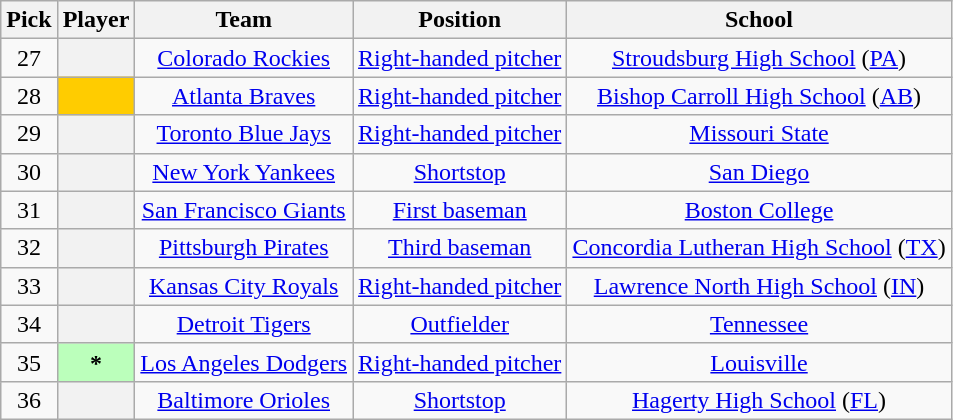<table class="wikitable sortable plainrowheaders" style="text-align:center; width=74%">
<tr>
<th scope="col">Pick</th>
<th scope="col">Player</th>
<th scope="col">Team</th>
<th scope="col">Position</th>
<th scope="col">School</th>
</tr>
<tr>
<td>27</td>
<th scope="row" style="text-align:center"></th>
<td><a href='#'>Colorado Rockies</a></td>
<td><a href='#'>Right-handed pitcher</a></td>
<td><a href='#'>Stroudsburg High School</a> (<a href='#'>PA</a>)</td>
</tr>
<tr>
<td>28</td>
<th scope="row" style="text-align:center; background-color:#FFCC00"></th>
<td><a href='#'>Atlanta Braves</a></td>
<td><a href='#'>Right-handed pitcher</a></td>
<td><a href='#'>Bishop Carroll High School</a> (<a href='#'>AB</a>)</td>
</tr>
<tr>
<td>29</td>
<th scope="row" style="text-align:center"></th>
<td><a href='#'>Toronto Blue Jays</a></td>
<td><a href='#'>Right-handed pitcher</a></td>
<td><a href='#'>Missouri State</a></td>
</tr>
<tr>
<td>30</td>
<th scope="row" style="text-align:center"></th>
<td><a href='#'>New York Yankees</a></td>
<td><a href='#'>Shortstop</a></td>
<td><a href='#'>San Diego</a></td>
</tr>
<tr>
<td>31</td>
<th scope="row" style="text-align:center"></th>
<td><a href='#'>San Francisco Giants</a></td>
<td><a href='#'>First baseman</a></td>
<td><a href='#'>Boston College</a></td>
</tr>
<tr>
<td>32</td>
<th scope="row" style="text-align:center"></th>
<td><a href='#'>Pittsburgh Pirates</a></td>
<td><a href='#'>Third baseman</a></td>
<td><a href='#'>Concordia Lutheran High School</a> (<a href='#'>TX</a>)</td>
</tr>
<tr>
<td>33</td>
<th scope="row" style="text-align:center"></th>
<td><a href='#'>Kansas City Royals</a></td>
<td><a href='#'>Right-handed pitcher</a></td>
<td><a href='#'>Lawrence North High School</a> (<a href='#'>IN</a>)</td>
</tr>
<tr>
<td>34</td>
<th scope="row" style="text-align:center"></th>
<td><a href='#'>Detroit Tigers</a></td>
<td><a href='#'>Outfielder</a></td>
<td><a href='#'>Tennessee</a></td>
</tr>
<tr>
<td>35</td>
<th scope="row" style="text-align:center;background:#bfb">*</th>
<td><a href='#'>Los Angeles Dodgers</a></td>
<td><a href='#'>Right-handed pitcher</a></td>
<td><a href='#'>Louisville</a></td>
</tr>
<tr>
<td>36</td>
<th scope="row" style="text-align:center"></th>
<td><a href='#'>Baltimore Orioles</a></td>
<td><a href='#'>Shortstop</a></td>
<td><a href='#'>Hagerty High School</a> (<a href='#'>FL</a>)</td>
</tr>
</table>
